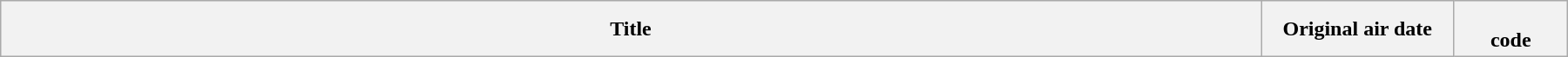<table class="wikitable plainrowheaders" style="width:95%; margin:auto;">
<tr>
<th>Title</th>
<th width="140">Original air date</th>
<th width="80"><br>code<br>















</th>
</tr>
</table>
